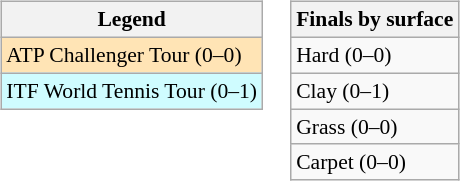<table>
<tr valign=top>
<td><br><table class=wikitable style=font-size:90%>
<tr>
<th>Legend</th>
</tr>
<tr bgcolor=moccasin>
<td>ATP Challenger Tour (0–0)</td>
</tr>
<tr bgcolor=#cffcff>
<td>ITF World Tennis Tour (0–1)</td>
</tr>
</table>
</td>
<td><br><table class=wikitable style=font-size:90%>
<tr>
<th>Finals by surface</th>
</tr>
<tr>
<td>Hard (0–0)</td>
</tr>
<tr>
<td>Clay (0–1)</td>
</tr>
<tr>
<td>Grass (0–0)</td>
</tr>
<tr>
<td>Carpet (0–0)</td>
</tr>
</table>
</td>
</tr>
</table>
